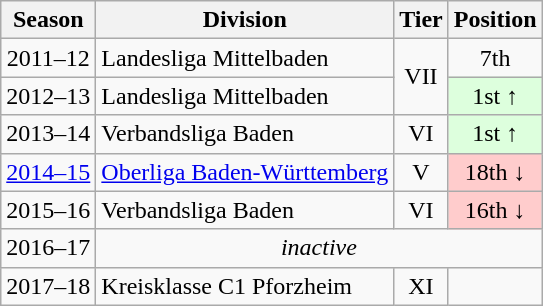<table class="wikitable">
<tr>
<th>Season</th>
<th>Division</th>
<th>Tier</th>
<th>Position</th>
</tr>
<tr align="center">
<td>2011–12</td>
<td align="left">Landesliga Mittelbaden</td>
<td rowspan=2>VII</td>
<td>7th</td>
</tr>
<tr align="center">
<td>2012–13</td>
<td align="left">Landesliga Mittelbaden</td>
<td bgcolor="#ddffdd">1st ↑</td>
</tr>
<tr align="center">
<td>2013–14</td>
<td align="left">Verbandsliga Baden</td>
<td>VI</td>
<td bgcolor="#ddffdd">1st ↑</td>
</tr>
<tr align="center">
<td><a href='#'>2014–15</a></td>
<td align="left"><a href='#'>Oberliga Baden-Württemberg</a></td>
<td>V</td>
<td bgcolor="#ffcccc">18th ↓</td>
</tr>
<tr align="center">
<td>2015–16</td>
<td align="left">Verbandsliga Baden</td>
<td>VI</td>
<td bgcolor="#ffcccc">16th ↓</td>
</tr>
<tr align="center">
<td>2016–17</td>
<td align="center" colspan=3><em>inactive</em></td>
</tr>
<tr align="center">
<td>2017–18</td>
<td align="left">Kreisklasse C1 Pforzheim</td>
<td>XI</td>
<td></td>
</tr>
</table>
